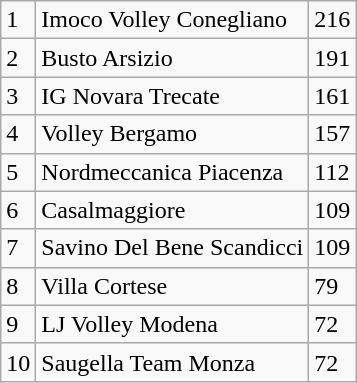<table class="wikitable">
<tr>
<td>1</td>
<td>Imoco Volley Conegliano</td>
<td>216</td>
</tr>
<tr>
<td>2</td>
<td>Busto Arsizio</td>
<td>191</td>
</tr>
<tr>
<td>3</td>
<td>IG Novara Trecate</td>
<td>161</td>
</tr>
<tr>
<td>4</td>
<td>Volley Bergamo</td>
<td>157</td>
</tr>
<tr>
<td>5</td>
<td>Nordmeccanica Piacenza</td>
<td>112</td>
</tr>
<tr>
<td>6</td>
<td>Casalmaggiore</td>
<td>109</td>
</tr>
<tr>
<td>7</td>
<td>Savino Del Bene Scandicci</td>
<td>109</td>
</tr>
<tr>
<td>8</td>
<td>Villa Cortese</td>
<td>79</td>
</tr>
<tr>
<td>9</td>
<td>LJ Volley Modena</td>
<td>72</td>
</tr>
<tr>
<td>10</td>
<td>Saugella Team Monza</td>
<td>72</td>
</tr>
</table>
